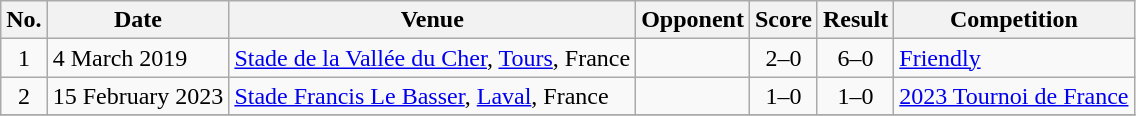<table class="wikitable sortable">
<tr>
<th scope="col">No.</th>
<th scope="col">Date</th>
<th scope="col">Venue</th>
<th scope="col">Opponent</th>
<th scope="col">Score</th>
<th scope="col">Result</th>
<th scope="col">Competition</th>
</tr>
<tr>
<td align="center">1</td>
<td>4 March 2019</td>
<td><a href='#'>Stade de la Vallée du Cher</a>, <a href='#'>Tours</a>, France</td>
<td></td>
<td align="center">2–0</td>
<td align="center">6–0</td>
<td><a href='#'>Friendly</a></td>
</tr>
<tr>
<td align="center">2</td>
<td>15 February 2023</td>
<td><a href='#'>Stade Francis Le Basser</a>, <a href='#'>Laval</a>, France</td>
<td></td>
<td align="center">1–0</td>
<td align=center>1–0</td>
<td><a href='#'>2023 Tournoi de France</a></td>
</tr>
<tr>
</tr>
</table>
